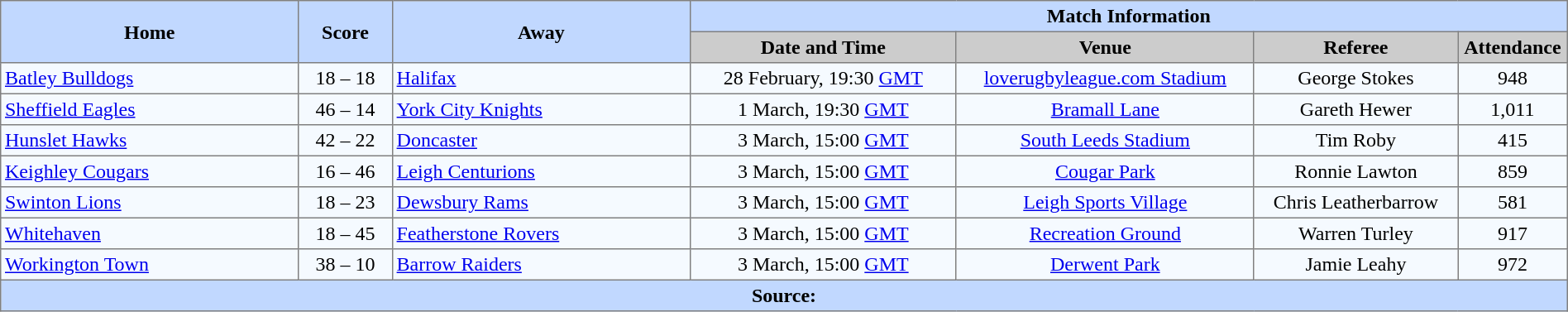<table border="1" cellpadding="3" cellspacing="0" style="border-collapse:collapse; text-align:center; width:100%;">
<tr style="background:#c1d8ff;">
<th rowspan="2" style="width:19%;">Home</th>
<th rowspan="2" style="width:6%;">Score</th>
<th rowspan="2" style="width:19%;">Away</th>
<th colspan=6>Match Information</th>
</tr>
<tr style="background:#ccc;">
<th width=17%>Date and Time</th>
<th width=19%>Venue</th>
<th width=13%>Referee</th>
<th width=7%>Attendance</th>
</tr>
<tr style="background:#f5faff;">
<td align=left> <a href='#'>Batley Bulldogs</a></td>
<td>18 – 18</td>
<td align=left> <a href='#'>Halifax</a></td>
<td>28 February, 19:30 <a href='#'>GMT</a></td>
<td><a href='#'>loverugbyleague.com Stadium</a></td>
<td>George Stokes</td>
<td>948</td>
</tr>
<tr style="background:#f5faff;">
<td align=left> <a href='#'>Sheffield Eagles</a></td>
<td>46 – 14</td>
<td align=left> <a href='#'>York City Knights</a></td>
<td>1 March, 19:30 <a href='#'>GMT</a></td>
<td><a href='#'>Bramall Lane</a></td>
<td>Gareth Hewer</td>
<td>1,011</td>
</tr>
<tr style="background:#f5faff;">
<td align=left> <a href='#'>Hunslet Hawks</a></td>
<td>42 – 22</td>
<td align=left> <a href='#'>Doncaster</a></td>
<td>3 March, 15:00 <a href='#'>GMT</a></td>
<td><a href='#'>South Leeds Stadium</a></td>
<td>Tim Roby</td>
<td>415</td>
</tr>
<tr style="background:#f5faff;">
<td align=left> <a href='#'>Keighley Cougars</a></td>
<td>16 – 46</td>
<td align=left> <a href='#'>Leigh Centurions</a></td>
<td>3 March, 15:00 <a href='#'>GMT</a></td>
<td><a href='#'>Cougar Park</a></td>
<td>Ronnie Lawton</td>
<td>859</td>
</tr>
<tr style="background:#f5faff;">
<td align=left> <a href='#'>Swinton Lions</a></td>
<td>18 – 23</td>
<td align=left> <a href='#'>Dewsbury Rams</a></td>
<td>3 March, 15:00 <a href='#'>GMT</a></td>
<td><a href='#'>Leigh Sports Village</a></td>
<td>Chris Leatherbarrow</td>
<td>581</td>
</tr>
<tr style="background:#f5faff;">
<td align=left> <a href='#'>Whitehaven</a></td>
<td>18 – 45</td>
<td align=left> <a href='#'>Featherstone Rovers</a></td>
<td>3 March, 15:00 <a href='#'>GMT</a></td>
<td><a href='#'>Recreation Ground</a></td>
<td>Warren Turley</td>
<td>917</td>
</tr>
<tr style="background:#f5faff;">
<td align=left> <a href='#'>Workington Town</a></td>
<td>38 – 10</td>
<td align=left> <a href='#'>Barrow Raiders</a></td>
<td>3 March, 15:00 <a href='#'>GMT</a></td>
<td><a href='#'>Derwent Park</a></td>
<td>Jamie Leahy</td>
<td>972</td>
</tr>
<tr style="background:#c1d8ff;">
<th colspan=12>Source:</th>
</tr>
</table>
